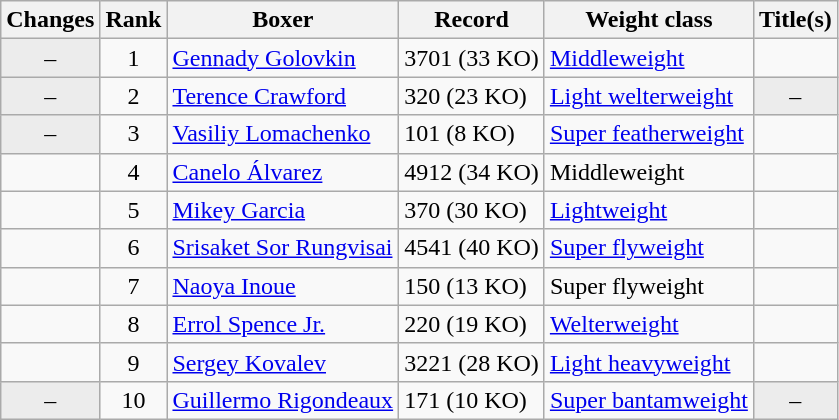<table class="wikitable ">
<tr>
<th>Changes</th>
<th>Rank</th>
<th>Boxer</th>
<th>Record</th>
<th>Weight class</th>
<th>Title(s)</th>
</tr>
<tr>
<td align=center bgcolor=#ECECEC>–</td>
<td align=center>1</td>
<td><a href='#'>Gennady Golovkin</a></td>
<td>3701 (33 KO)</td>
<td><a href='#'>Middleweight</a></td>
<td></td>
</tr>
<tr>
<td align=center bgcolor=#ECECEC>–</td>
<td align=center>2</td>
<td><a href='#'>Terence Crawford</a></td>
<td>320 (23 KO)</td>
<td><a href='#'>Light welterweight</a></td>
<td align=center bgcolor=#ECECEC data-sort-value="Z">–</td>
</tr>
<tr>
<td align=center bgcolor=#ECECEC>–</td>
<td align=center>3</td>
<td><a href='#'>Vasiliy Lomachenko</a></td>
<td>101 (8 KO)</td>
<td><a href='#'>Super featherweight</a></td>
<td></td>
</tr>
<tr>
<td align=center></td>
<td align=center>4</td>
<td><a href='#'>Canelo Álvarez</a></td>
<td>4912 (34 KO)</td>
<td>Middleweight</td>
<td></td>
</tr>
<tr>
<td align=center></td>
<td align=center>5</td>
<td><a href='#'>Mikey Garcia</a></td>
<td>370 (30 KO)</td>
<td><a href='#'>Lightweight</a></td>
<td></td>
</tr>
<tr>
<td align=center></td>
<td align=center>6</td>
<td><a href='#'>Srisaket Sor Rungvisai</a></td>
<td>4541 (40 KO)</td>
<td><a href='#'>Super flyweight</a></td>
<td></td>
</tr>
<tr>
<td align=center></td>
<td align=center>7</td>
<td><a href='#'>Naoya Inoue</a></td>
<td>150 (13 KO)</td>
<td>Super flyweight</td>
<td></td>
</tr>
<tr>
<td align=center></td>
<td align=center>8</td>
<td><a href='#'>Errol Spence Jr.</a></td>
<td>220 (19 KO)</td>
<td><a href='#'>Welterweight</a></td>
<td></td>
</tr>
<tr>
<td align=center></td>
<td align=center>9</td>
<td><a href='#'>Sergey Kovalev</a></td>
<td>3221 (28 KO)</td>
<td><a href='#'>Light heavyweight</a></td>
<td></td>
</tr>
<tr>
<td align=center bgcolor=#ECECEC>–</td>
<td align=center>10</td>
<td><a href='#'>Guillermo Rigondeaux</a></td>
<td>171 (10 KO)</td>
<td><a href='#'>Super bantamweight</a></td>
<td align=center bgcolor=#ECECEC data-sort-value="Z">–</td>
</tr>
</table>
